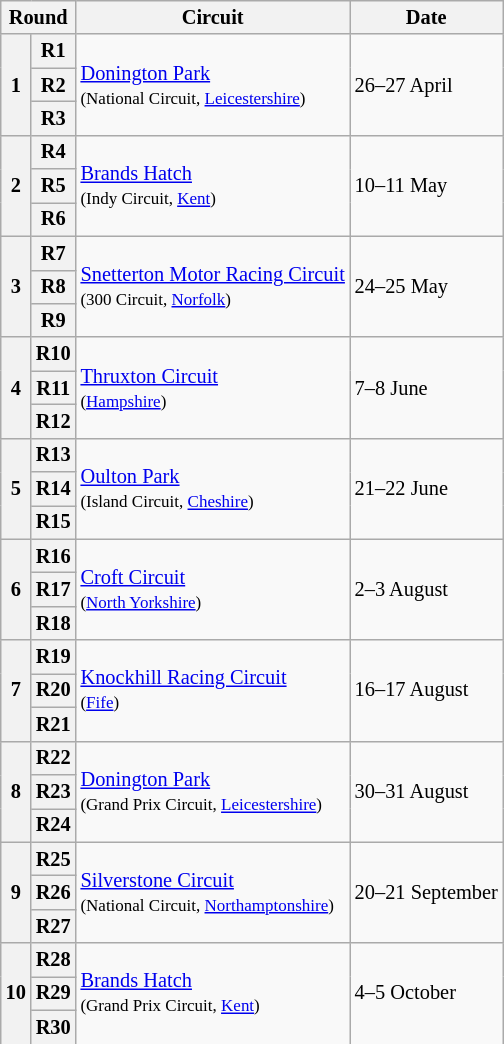<table class="wikitable" style="font-size:85%">
<tr>
<th colspan=2>Round</th>
<th>Circuit</th>
<th>Date</th>
</tr>
<tr>
<th rowspan=3>1</th>
<th>R1</th>
<td rowspan=3><a href='#'>Donington Park</a><br><small>(National Circuit, <a href='#'>Leicestershire</a>)</small></td>
<td rowspan=3>26–27 April</td>
</tr>
<tr>
<th>R2</th>
</tr>
<tr>
<th>R3</th>
</tr>
<tr>
<th rowspan=3>2</th>
<th>R4</th>
<td rowspan=3><a href='#'>Brands Hatch</a><br><small>(Indy Circuit, <a href='#'>Kent</a>)</small></td>
<td rowspan=3>10–11 May</td>
</tr>
<tr>
<th>R5</th>
</tr>
<tr>
<th>R6</th>
</tr>
<tr>
<th rowspan=3>3</th>
<th>R7</th>
<td rowspan=3><a href='#'>Snetterton Motor Racing Circuit</a><br><small>(300 Circuit, <a href='#'>Norfolk</a>)</small></td>
<td rowspan=3>24–25 May</td>
</tr>
<tr>
<th>R8</th>
</tr>
<tr>
<th>R9</th>
</tr>
<tr>
<th rowspan=3>4</th>
<th>R10</th>
<td rowspan=3><a href='#'>Thruxton Circuit</a><br><small>(<a href='#'>Hampshire</a>)</small></td>
<td rowspan=3>7–8 June</td>
</tr>
<tr>
<th>R11</th>
</tr>
<tr>
<th>R12</th>
</tr>
<tr>
<th rowspan=3>5</th>
<th>R13</th>
<td rowspan=3><a href='#'>Oulton Park</a><br><small>(Island Circuit, <a href='#'>Cheshire</a>)</small></td>
<td rowspan=3>21–22 June</td>
</tr>
<tr>
<th>R14</th>
</tr>
<tr>
<th>R15</th>
</tr>
<tr>
<th rowspan=3>6</th>
<th>R16</th>
<td rowspan=3><a href='#'>Croft Circuit</a><br><small>(<a href='#'>North Yorkshire</a>)</small></td>
<td rowspan=3>2–3 August</td>
</tr>
<tr>
<th>R17</th>
</tr>
<tr>
<th>R18</th>
</tr>
<tr>
<th rowspan=3>7</th>
<th>R19</th>
<td rowspan=3><a href='#'>Knockhill Racing Circuit</a><br><small>(<a href='#'>Fife</a>)</small></td>
<td rowspan=3>16–17 August</td>
</tr>
<tr>
<th>R20</th>
</tr>
<tr>
<th>R21</th>
</tr>
<tr>
<th rowspan=3>8</th>
<th>R22</th>
<td rowspan=3><a href='#'>Donington Park</a><br><small>(Grand Prix Circuit, <a href='#'>Leicestershire</a>)</small></td>
<td rowspan=3>30–31 August</td>
</tr>
<tr>
<th>R23</th>
</tr>
<tr>
<th>R24</th>
</tr>
<tr>
<th rowspan=3>9</th>
<th>R25</th>
<td rowspan=3><a href='#'>Silverstone Circuit</a><br><small>(National Circuit, <a href='#'>Northamptonshire</a>)</small></td>
<td rowspan=3>20–21 September</td>
</tr>
<tr>
<th>R26</th>
</tr>
<tr>
<th>R27</th>
</tr>
<tr>
<th rowspan=3>10</th>
<th>R28</th>
<td rowspan=3><a href='#'>Brands Hatch</a><br><small>(Grand Prix Circuit, <a href='#'>Kent</a>)</small></td>
<td rowspan=3>4–5 October</td>
</tr>
<tr>
<th>R29</th>
</tr>
<tr>
<th>R30</th>
</tr>
</table>
